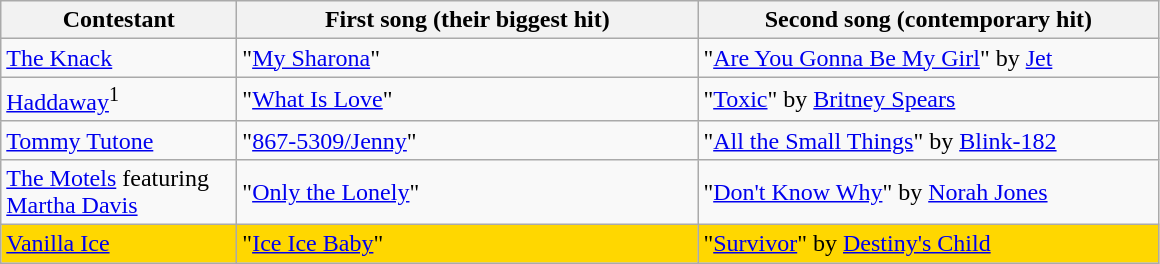<table class="wikitable">
<tr>
<th style="width:150px;">Contestant</th>
<th style="width:300px;">First song (their biggest hit)</th>
<th style="width:300px;">Second song (contemporary hit)</th>
</tr>
<tr>
<td><a href='#'>The Knack</a></td>
<td>"<a href='#'>My Sharona</a>"</td>
<td>"<a href='#'>Are You Gonna Be My Girl</a>" by <a href='#'>Jet</a></td>
</tr>
<tr>
<td><a href='#'>Haddaway</a><sup>1</sup></td>
<td>"<a href='#'>What Is Love</a>"</td>
<td>"<a href='#'>Toxic</a>" by <a href='#'>Britney Spears</a></td>
</tr>
<tr>
<td><a href='#'>Tommy Tutone</a></td>
<td>"<a href='#'>867-5309/Jenny</a>"</td>
<td>"<a href='#'>All the Small Things</a>" by <a href='#'>Blink-182</a></td>
</tr>
<tr>
<td><a href='#'>The Motels</a> featuring <a href='#'>Martha Davis</a></td>
<td>"<a href='#'>Only the Lonely</a>"</td>
<td>"<a href='#'>Don't Know Why</a>" by <a href='#'>Norah Jones</a></td>
</tr>
<tr style="background:gold;">
<td><a href='#'>Vanilla Ice</a></td>
<td>"<a href='#'>Ice Ice Baby</a>"</td>
<td>"<a href='#'>Survivor</a>" by <a href='#'>Destiny's Child</a></td>
</tr>
</table>
